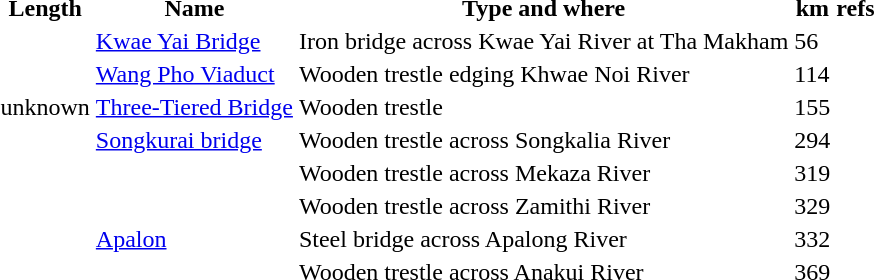<table>
<tr>
<th>Length</th>
<th>Name</th>
<th>Type and where</th>
<th>km</th>
<th>refs</th>
</tr>
<tr>
<td></td>
<td><a href='#'>Kwae Yai Bridge</a></td>
<td>Iron bridge across Kwae Yai River at Tha Makham</td>
<td>56</td>
<td></td>
</tr>
<tr>
<td></td>
<td><a href='#'>Wang Pho Viaduct</a></td>
<td>Wooden trestle edging Khwae Noi River</td>
<td>114</td>
<td></td>
</tr>
<tr>
<td>unknown</td>
<td><a href='#'>Three-Tiered Bridge</a></td>
<td>Wooden trestle</td>
<td>155</td>
<td></td>
</tr>
<tr>
<td></td>
<td><a href='#'>Songkurai bridge</a></td>
<td>Wooden trestle across Songkalia River</td>
<td>294</td>
<td></td>
</tr>
<tr>
<td></td>
<td></td>
<td>Wooden trestle across Mekaza River</td>
<td>319</td>
<td></td>
</tr>
<tr>
<td></td>
<td></td>
<td>Wooden trestle across Zamithi River</td>
<td>329</td>
<td></td>
</tr>
<tr>
<td></td>
<td><a href='#'>Apalon</a></td>
<td>Steel bridge across Apalong River</td>
<td>332</td>
<td></td>
</tr>
<tr>
<td></td>
<td></td>
<td>Wooden trestle across Anakui River</td>
<td>369</td>
<td></td>
</tr>
</table>
